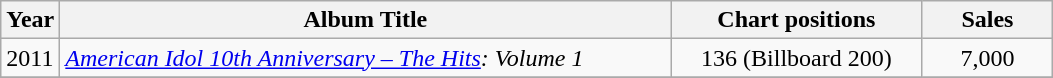<table class="wikitable">
<tr>
<th width="30">Year</th>
<th width="400">Album Title</th>
<th width="160">Chart positions</th>
<th width="80">Sales</th>
</tr>
<tr>
<td>2011</td>
<td><em><a href='#'>American Idol 10th Anniversary – The Hits</a>: Volume 1</em></td>
<td align="center">136 (Billboard 200)</td>
<td align="center">7,000</td>
</tr>
<tr>
</tr>
</table>
